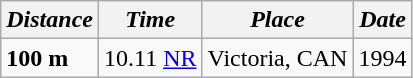<table class="wikitable">
<tr>
<th><em>Distance</em></th>
<th><em>Time</em></th>
<th><em>Place</em></th>
<th><em>Date</em></th>
</tr>
<tr>
<td><strong>100 m</strong></td>
<td>10.11 <a href='#'>NR</a></td>
<td>Victoria, CAN</td>
<td>1994</td>
</tr>
</table>
